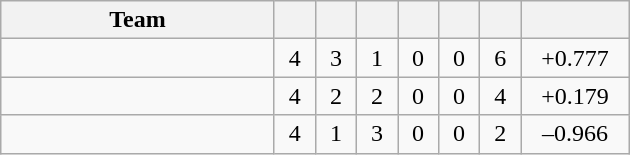<table class="wikitable" style="text-align:center">
<tr>
<th style="width:175px;">Team</th>
<th style="width:20px;"></th>
<th style="width:20px;"></th>
<th style="width:20px;"></th>
<th style="width:20px;"></th>
<th style="width:20px;"></th>
<th style="width:20px;"></th>
<th style="width:65px;"></th>
</tr>
<tr>
<td style="text-align:left"></td>
<td>4</td>
<td>3</td>
<td>1</td>
<td>0</td>
<td>0</td>
<td>6</td>
<td>+0.777</td>
</tr>
<tr>
<td style="text-align:left"></td>
<td>4</td>
<td>2</td>
<td>2</td>
<td>0</td>
<td>0</td>
<td>4</td>
<td>+0.179</td>
</tr>
<tr>
<td style="text-align:left"></td>
<td>4</td>
<td>1</td>
<td>3</td>
<td>0</td>
<td>0</td>
<td>2</td>
<td>–0.966</td>
</tr>
</table>
